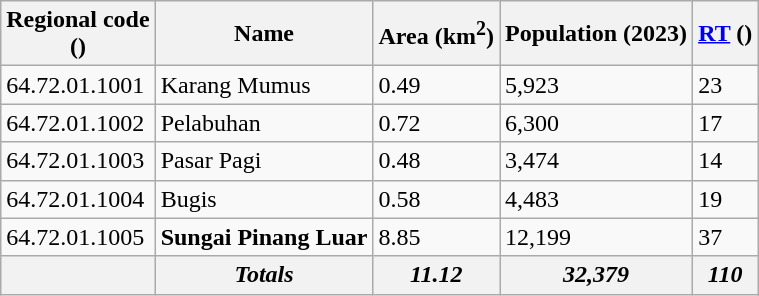<table class="wikitable sortable">
<tr>
<th>Regional code<br>()</th>
<th>Name</th>
<th>Area (km<sup>2</sup>)</th>
<th>Population (2023)</th>
<th><a href='#'>RT</a> ()</th>
</tr>
<tr>
<td>64.72.01.1001</td>
<td>Karang Mumus</td>
<td>0.49</td>
<td>5,923</td>
<td>23</td>
</tr>
<tr>
<td>64.72.01.1002</td>
<td>Pelabuhan</td>
<td>0.72</td>
<td>6,300</td>
<td>17</td>
</tr>
<tr>
<td>64.72.01.1003</td>
<td>Pasar Pagi</td>
<td>0.48</td>
<td>3,474</td>
<td>14</td>
</tr>
<tr>
<td>64.72.01.1004</td>
<td>Bugis</td>
<td>0.58</td>
<td>4,483</td>
<td>19</td>
</tr>
<tr>
<td>64.72.01.1005</td>
<td><strong>Sungai Pinang Luar</strong></td>
<td>8.85</td>
<td>12,199</td>
<td>37</td>
</tr>
<tr>
<th></th>
<th><em>Totals</em></th>
<th><em>11.12</em></th>
<th><em>32,379</em></th>
<th><em>110</em></th>
</tr>
</table>
